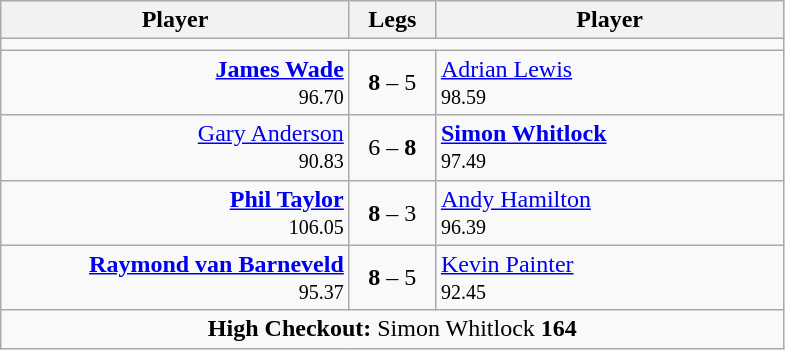<table class=wikitable style="text-align:center">
<tr>
<th width=225>Player</th>
<th width=50>Legs</th>
<th width=225>Player</th>
</tr>
<tr align=center>
<td colspan="3"></td>
</tr>
<tr align=left>
<td align=right><strong><a href='#'>James Wade</a></strong>  <br><small><span>96.70</span></small></td>
<td align=center><strong>8</strong> – 5</td>
<td> <a href='#'>Adrian Lewis</a> <br><small><span>98.59</span></small></td>
</tr>
<tr align=left>
<td align=right><a href='#'>Gary Anderson</a>  <br><small><span>90.83</span></small></td>
<td align=center>6 – <strong>8</strong></td>
<td> <strong><a href='#'>Simon Whitlock</a></strong> <br><small><span>97.49</span></small></td>
</tr>
<tr align=left>
<td align=right><strong><a href='#'>Phil Taylor</a></strong>  <br><small><span>106.05</span></small></td>
<td align=center><strong>8</strong> – 3</td>
<td> <a href='#'>Andy Hamilton</a> <br><small><span>96.39</span></small></td>
</tr>
<tr align=left>
<td align=right><strong><a href='#'>Raymond van Barneveld</a></strong>  <br><small><span>95.37</span></small></td>
<td align=center><strong>8</strong> – 5</td>
<td> <a href='#'>Kevin Painter</a> <br><small><span>92.45</span></small></td>
</tr>
<tr align=center>
<td colspan="3"><strong>High Checkout:</strong> Simon Whitlock <strong>164</strong></td>
</tr>
</table>
